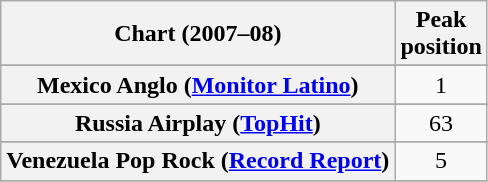<table class="wikitable plainrowheaders sortable">
<tr>
<th>Chart (2007–08)</th>
<th>Peak<br>position</th>
</tr>
<tr>
</tr>
<tr>
</tr>
<tr>
</tr>
<tr>
</tr>
<tr>
</tr>
<tr>
</tr>
<tr>
</tr>
<tr>
</tr>
<tr>
</tr>
<tr>
</tr>
<tr>
</tr>
<tr>
<th scope="row">Mexico Anglo (<a href='#'>Monitor Latino</a>)</th>
<td align="center">1</td>
</tr>
<tr>
</tr>
<tr>
<th scope="row">Russia Airplay (<a href='#'>TopHit</a>)</th>
<td align="center">63</td>
</tr>
<tr>
</tr>
<tr>
</tr>
<tr>
</tr>
<tr>
</tr>
<tr>
<th scope="row">Venezuela Pop Rock (<a href='#'>Record Report</a>)</th>
<td align="center">5</td>
</tr>
<tr>
</tr>
</table>
